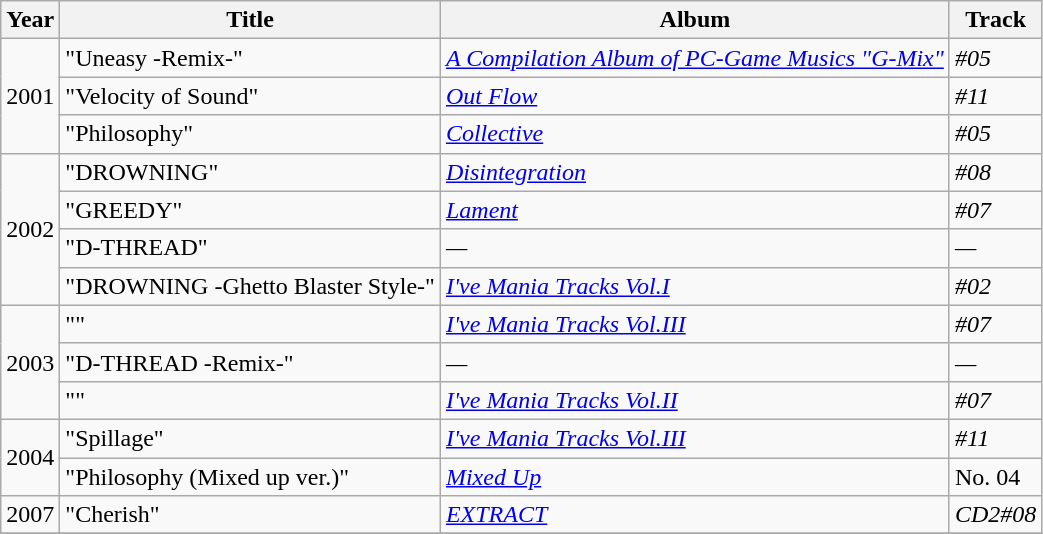<table class="wikitable">
<tr>
<th>Year</th>
<th>Title</th>
<th>Album</th>
<th>Track</th>
</tr>
<tr>
<td rowspan="3">2001</td>
<td>"Uneasy -Remix-"</td>
<td><em><a href='#'>A Compilation Album of PC-Game Musics "G-Mix"</a></em></td>
<td><em>#05</em></td>
</tr>
<tr>
<td>"Velocity of Sound"</td>
<td><em><a href='#'>Out Flow</a></em></td>
<td><em>#11</em></td>
</tr>
<tr>
<td>"Philosophy"</td>
<td><em><a href='#'>Collective</a></em></td>
<td><em>#05</em></td>
</tr>
<tr>
<td rowspan="4">2002</td>
<td>"DROWNING"</td>
<td><em><a href='#'>Disintegration</a></em></td>
<td><em>#08</em></td>
</tr>
<tr>
<td>"GREEDY"</td>
<td><em><a href='#'>Lament</a></em></td>
<td><em>#07</em></td>
</tr>
<tr>
<td>"D-THREAD"</td>
<td><em>—</em></td>
<td><em>—</em></td>
</tr>
<tr>
<td>"DROWNING -Ghetto Blaster Style-"</td>
<td><em><a href='#'>I've Mania Tracks Vol.I</a></em></td>
<td><em>#02</em></td>
</tr>
<tr>
<td rowspan="3">2003</td>
<td>""</td>
<td><em><a href='#'>I've Mania Tracks Vol.III</a></em></td>
<td><em>#07</em></td>
</tr>
<tr>
<td>"D-THREAD -Remix-"</td>
<td><em>—</em></td>
<td><em>—</em></td>
</tr>
<tr>
<td>""</td>
<td><em><a href='#'>I've Mania Tracks Vol.II</a></em></td>
<td><em>#07</em></td>
</tr>
<tr>
<td rowspan="2">2004</td>
<td>"Spillage"</td>
<td><em><a href='#'>I've Mania Tracks Vol.III</a></em></td>
<td><em>#11</em></td>
</tr>
<tr>
<td>"Philosophy (Mixed up ver.)"</td>
<td><em><a href='#'>Mixed Up</a></em></td>
<td>No. 04</td>
</tr>
<tr>
<td>2007</td>
<td>"Cherish"</td>
<td><em><a href='#'>EXTRACT</a></em></td>
<td><em>CD2#08</em></td>
</tr>
<tr>
</tr>
</table>
